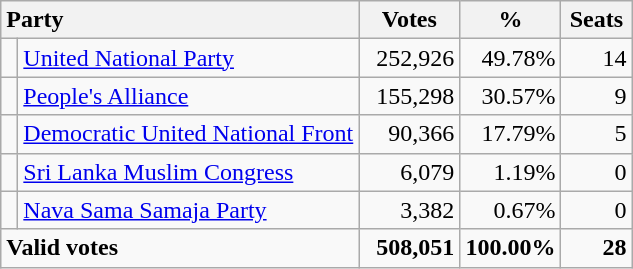<table class="wikitable" style="text-align:right;">
<tr>
<th style="text-align:left;" colspan="2">Party</th>
<th style="text-align:center; width:60px;">Votes</th>
<th style="text-align:center; width:60px;">%</th>
<th style="text-align:center; width:40px;">Seats</th>
</tr>
<tr>
<td bgcolor=> </td>
<td align=left><a href='#'>United National Party</a></td>
<td>252,926</td>
<td>49.78%</td>
<td>14</td>
</tr>
<tr>
<td bgcolor=> </td>
<td align=left><a href='#'>People's Alliance</a></td>
<td>155,298</td>
<td>30.57%</td>
<td>9</td>
</tr>
<tr>
<td bgcolor=> </td>
<td align=left><a href='#'>Democratic United National Front</a></td>
<td>90,366</td>
<td>17.79%</td>
<td>5</td>
</tr>
<tr>
<td bgcolor=> </td>
<td align=left><a href='#'>Sri Lanka Muslim Congress</a></td>
<td>6,079</td>
<td>1.19%</td>
<td>0</td>
</tr>
<tr>
<td bgcolor=> </td>
<td align=left><a href='#'>Nava Sama Samaja Party</a></td>
<td>3,382</td>
<td>0.67%</td>
<td>0</td>
</tr>
<tr style="font-weight:bold">
<td style="text-align:left;" colspan="2">Valid votes</td>
<td>508,051</td>
<td>100.00%</td>
<td>28</td>
</tr>
</table>
